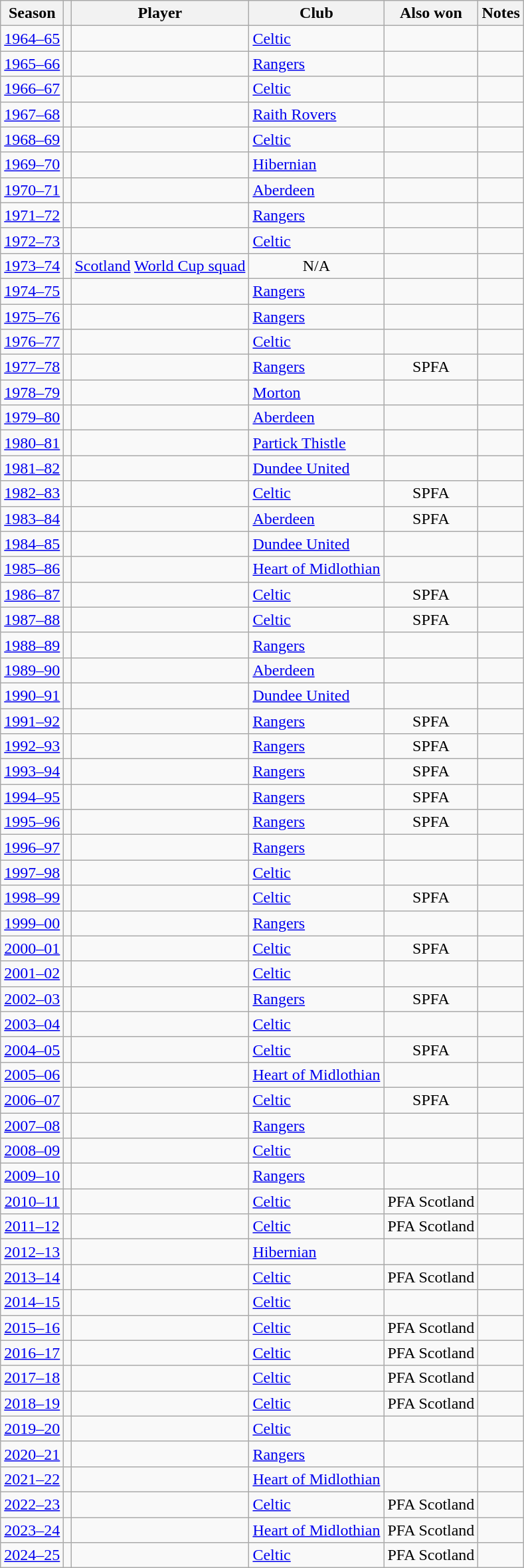<table class="sortable wikitable" style="text-align: center;">
<tr>
<th>Season</th>
<th></th>
<th>Player</th>
<th>Club</th>
<th class="unsortable">Also won</th>
<th class="unsortable" align=center>Notes</th>
</tr>
<tr>
<td><a href='#'>1964–65</a></td>
<td></td>
<td align=left></td>
<td align=left><a href='#'>Celtic</a></td>
<td></td>
<td></td>
</tr>
<tr>
<td><a href='#'>1965–66</a></td>
<td></td>
<td align=left></td>
<td align=left><a href='#'>Rangers</a></td>
<td></td>
<td></td>
</tr>
<tr>
<td><a href='#'>1966–67</a></td>
<td></td>
<td align=left></td>
<td align=left><a href='#'>Celtic</a></td>
<td></td>
<td></td>
</tr>
<tr>
<td><a href='#'>1967–68</a></td>
<td></td>
<td align=left></td>
<td align=left><a href='#'>Raith Rovers</a></td>
<td></td>
<td></td>
</tr>
<tr>
<td><a href='#'>1968–69</a></td>
<td></td>
<td align=left></td>
<td align=left><a href='#'>Celtic</a></td>
<td></td>
<td></td>
</tr>
<tr>
<td><a href='#'>1969–70</a></td>
<td></td>
<td align=left></td>
<td align=left><a href='#'>Hibernian</a></td>
<td></td>
<td></td>
</tr>
<tr>
<td><a href='#'>1970–71</a></td>
<td></td>
<td align=left></td>
<td align=left><a href='#'>Aberdeen</a></td>
<td></td>
<td></td>
</tr>
<tr>
<td><a href='#'>1971–72</a></td>
<td></td>
<td align=left></td>
<td align=left><a href='#'>Rangers</a></td>
<td></td>
<td></td>
</tr>
<tr>
<td><a href='#'>1972–73</a></td>
<td></td>
<td align=left></td>
<td align=left><a href='#'>Celtic</a></td>
<td></td>
<td></td>
</tr>
<tr>
<td><a href='#'>1973–74</a></td>
<td></td>
<td align=left><a href='#'>Scotland</a> <a href='#'>World Cup squad</a></td>
<td>N/A</td>
<td></td>
<td></td>
</tr>
<tr>
<td><a href='#'>1974–75</a></td>
<td></td>
<td align=left></td>
<td align=left><a href='#'>Rangers</a></td>
<td></td>
<td></td>
</tr>
<tr>
<td><a href='#'>1975–76</a></td>
<td></td>
<td align=left></td>
<td align=left><a href='#'>Rangers</a></td>
<td></td>
<td></td>
</tr>
<tr>
<td><a href='#'>1976–77</a></td>
<td></td>
<td align=left></td>
<td align=left><a href='#'>Celtic</a></td>
<td></td>
<td></td>
</tr>
<tr>
<td><a href='#'>1977–78</a></td>
<td></td>
<td align=left></td>
<td align=left><a href='#'>Rangers</a></td>
<td>SPFA</td>
<td></td>
</tr>
<tr>
<td><a href='#'>1978–79</a></td>
<td></td>
<td align=left></td>
<td align=left><a href='#'>Morton</a></td>
<td></td>
<td></td>
</tr>
<tr>
<td><a href='#'>1979–80</a></td>
<td></td>
<td align=left></td>
<td align=left><a href='#'>Aberdeen</a></td>
<td></td>
<td></td>
</tr>
<tr>
<td><a href='#'>1980–81</a></td>
<td></td>
<td align=left></td>
<td align=left><a href='#'>Partick Thistle</a></td>
<td></td>
<td></td>
</tr>
<tr>
<td><a href='#'>1981–82</a></td>
<td></td>
<td align=left></td>
<td align=left><a href='#'>Dundee United</a></td>
<td></td>
<td></td>
</tr>
<tr>
<td><a href='#'>1982–83</a></td>
<td></td>
<td align=left></td>
<td align=left><a href='#'>Celtic</a></td>
<td>SPFA</td>
<td></td>
</tr>
<tr>
<td><a href='#'>1983–84</a></td>
<td></td>
<td align=left></td>
<td align=left><a href='#'>Aberdeen</a></td>
<td>SPFA</td>
<td></td>
</tr>
<tr>
<td><a href='#'>1984–85</a></td>
<td></td>
<td align=left></td>
<td align=left><a href='#'>Dundee United</a></td>
<td></td>
<td></td>
</tr>
<tr>
<td><a href='#'>1985–86</a></td>
<td></td>
<td align=left></td>
<td align=left><a href='#'>Heart of Midlothian</a></td>
<td></td>
<td></td>
</tr>
<tr>
<td><a href='#'>1986–87</a></td>
<td></td>
<td align=left></td>
<td align=left><a href='#'>Celtic</a></td>
<td>SPFA</td>
<td></td>
</tr>
<tr>
<td><a href='#'>1987–88</a></td>
<td></td>
<td align=left></td>
<td align=left><a href='#'>Celtic</a></td>
<td>SPFA</td>
<td></td>
</tr>
<tr>
<td><a href='#'>1988–89</a></td>
<td></td>
<td align=left></td>
<td align=left><a href='#'>Rangers</a></td>
<td></td>
<td></td>
</tr>
<tr>
<td><a href='#'>1989–90</a></td>
<td></td>
<td align=left></td>
<td align=left><a href='#'>Aberdeen</a></td>
<td></td>
<td></td>
</tr>
<tr>
<td><a href='#'>1990–91</a></td>
<td></td>
<td align=left></td>
<td align=left><a href='#'>Dundee United</a></td>
<td></td>
<td></td>
</tr>
<tr>
<td><a href='#'>1991–92</a></td>
<td></td>
<td align=left></td>
<td align=left><a href='#'>Rangers</a></td>
<td>SPFA</td>
<td></td>
</tr>
<tr>
<td><a href='#'>1992–93</a></td>
<td></td>
<td align=left></td>
<td align=left><a href='#'>Rangers</a></td>
<td>SPFA</td>
<td></td>
</tr>
<tr>
<td><a href='#'>1993–94</a></td>
<td></td>
<td align=left></td>
<td align=left><a href='#'>Rangers</a></td>
<td>SPFA</td>
<td></td>
</tr>
<tr>
<td><a href='#'>1994–95</a></td>
<td></td>
<td align=left></td>
<td align=left><a href='#'>Rangers</a></td>
<td>SPFA</td>
<td></td>
</tr>
<tr>
<td><a href='#'>1995–96</a></td>
<td></td>
<td align=left></td>
<td align=left><a href='#'>Rangers</a></td>
<td>SPFA</td>
<td></td>
</tr>
<tr>
<td><a href='#'>1996–97</a></td>
<td></td>
<td align=left></td>
<td align=left><a href='#'>Rangers</a></td>
<td></td>
<td></td>
</tr>
<tr>
<td><a href='#'>1997–98</a></td>
<td></td>
<td align=left></td>
<td align=left><a href='#'>Celtic</a></td>
<td></td>
<td></td>
</tr>
<tr>
<td><a href='#'>1998–99</a></td>
<td></td>
<td align=left></td>
<td align=left><a href='#'>Celtic</a></td>
<td>SPFA</td>
<td></td>
</tr>
<tr>
<td><a href='#'>1999–00</a></td>
<td></td>
<td align=left></td>
<td align=left><a href='#'>Rangers</a></td>
<td></td>
<td></td>
</tr>
<tr>
<td><a href='#'>2000–01</a></td>
<td></td>
<td align=left></td>
<td align=left><a href='#'>Celtic</a></td>
<td>SPFA</td>
<td></td>
</tr>
<tr>
<td><a href='#'>2001–02</a></td>
<td></td>
<td align=left></td>
<td align=left><a href='#'>Celtic</a></td>
<td></td>
<td></td>
</tr>
<tr>
<td><a href='#'>2002–03</a></td>
<td></td>
<td align=left></td>
<td align=left><a href='#'>Rangers</a></td>
<td>SPFA</td>
<td></td>
</tr>
<tr>
<td><a href='#'>2003–04</a></td>
<td></td>
<td align=left></td>
<td align=left><a href='#'>Celtic</a></td>
<td></td>
<td></td>
</tr>
<tr>
<td><a href='#'>2004–05</a></td>
<td></td>
<td align=left></td>
<td align=left><a href='#'>Celtic</a></td>
<td>SPFA</td>
<td></td>
</tr>
<tr>
<td><a href='#'>2005–06</a></td>
<td></td>
<td align=left></td>
<td align=left><a href='#'>Heart of Midlothian</a></td>
<td></td>
<td></td>
</tr>
<tr>
<td><a href='#'>2006–07</a></td>
<td></td>
<td align=left></td>
<td align=left><a href='#'>Celtic</a></td>
<td>SPFA</td>
<td></td>
</tr>
<tr>
<td><a href='#'>2007–08</a></td>
<td></td>
<td align=left></td>
<td align=left><a href='#'>Rangers</a></td>
<td></td>
<td></td>
</tr>
<tr>
<td><a href='#'>2008–09</a></td>
<td></td>
<td align=left></td>
<td align=left><a href='#'>Celtic</a></td>
<td></td>
<td></td>
</tr>
<tr>
<td><a href='#'>2009–10</a></td>
<td></td>
<td align=left></td>
<td align=left><a href='#'>Rangers</a></td>
<td></td>
<td></td>
</tr>
<tr>
<td><a href='#'>2010–11</a></td>
<td></td>
<td align=left></td>
<td align=left><a href='#'>Celtic</a></td>
<td>PFA Scotland</td>
<td></td>
</tr>
<tr>
<td><a href='#'>2011–12</a></td>
<td></td>
<td align=left></td>
<td align=left><a href='#'>Celtic</a></td>
<td>PFA Scotland</td>
<td></td>
</tr>
<tr>
<td><a href='#'>2012–13</a></td>
<td></td>
<td align=left></td>
<td align=left><a href='#'>Hibernian</a></td>
<td></td>
<td></td>
</tr>
<tr>
<td><a href='#'>2013–14</a></td>
<td></td>
<td align=left></td>
<td align=left><a href='#'>Celtic</a></td>
<td>PFA Scotland</td>
<td></td>
</tr>
<tr>
<td><a href='#'>2014–15</a></td>
<td></td>
<td align=left></td>
<td align=left><a href='#'>Celtic</a></td>
<td></td>
<td></td>
</tr>
<tr>
<td><a href='#'>2015–16</a></td>
<td></td>
<td align=left></td>
<td align=left><a href='#'>Celtic</a></td>
<td>PFA Scotland</td>
<td></td>
</tr>
<tr>
<td><a href='#'>2016–17</a></td>
<td></td>
<td align=left></td>
<td align=left><a href='#'>Celtic</a></td>
<td>PFA Scotland</td>
<td></td>
</tr>
<tr>
<td><a href='#'>2017–18</a></td>
<td></td>
<td align=left></td>
<td align=left><a href='#'>Celtic</a></td>
<td>PFA Scotland</td>
<td></td>
</tr>
<tr>
<td><a href='#'>2018–19</a></td>
<td></td>
<td align=left></td>
<td align=left><a href='#'>Celtic</a></td>
<td>PFA Scotland</td>
<td></td>
</tr>
<tr>
<td><a href='#'>2019–20</a></td>
<td></td>
<td align=left></td>
<td align=left><a href='#'>Celtic</a></td>
<td></td>
<td></td>
</tr>
<tr>
<td><a href='#'>2020–21</a></td>
<td></td>
<td align=left></td>
<td align=left><a href='#'>Rangers</a></td>
<td></td>
<td></td>
</tr>
<tr>
<td><a href='#'>2021–22</a></td>
<td></td>
<td align=left></td>
<td align=left><a href='#'>Heart of Midlothian</a></td>
<td></td>
<td></td>
</tr>
<tr>
<td><a href='#'>2022–23</a></td>
<td></td>
<td align=left></td>
<td align=left><a href='#'>Celtic</a></td>
<td>PFA Scotland</td>
<td></td>
</tr>
<tr>
<td><a href='#'>2023–24</a></td>
<td></td>
<td align=left></td>
<td align=left><a href='#'>Heart of Midlothian</a></td>
<td>PFA Scotland</td>
<td></td>
</tr>
<tr>
<td><a href='#'>2024–25</a></td>
<td></td>
<td align=left></td>
<td align=left><a href='#'>Celtic</a></td>
<td>PFA Scotland</td>
<td></td>
</tr>
</table>
